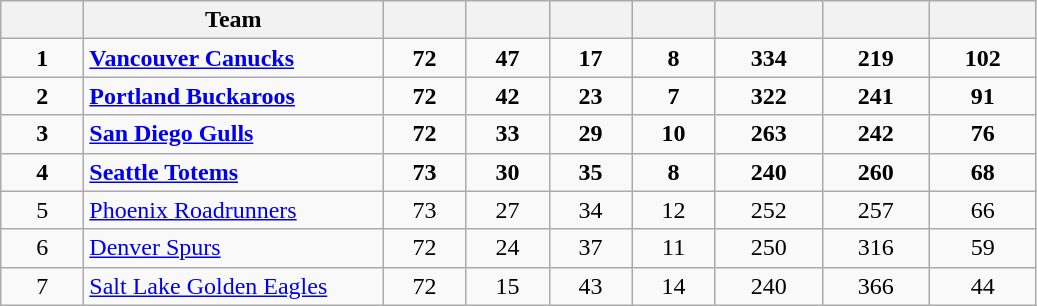<table class="wikitable sortable">
<tr>
<th scope="col" style="width:3em"></th>
<th scope="col" style="width:12em">Team</th>
<th scope="col" style="width:3em" class="unsortable"></th>
<th scope="col" style="width:3em"></th>
<th scope="col" style="width:3em"></th>
<th scope="col" style="width:3em"></th>
<th scope="col" style="width:4em"></th>
<th scope="col" style="width:4em"></th>
<th scope="col" style="width:4em"></th>
</tr>
<tr style="text-align:center;font-weight:bold;">
<td>1</td>
<td style="text-align:left;"><a href='#'>Vancouver Canucks</a></td>
<td>72</td>
<td>47</td>
<td>17</td>
<td>8</td>
<td>334</td>
<td>219</td>
<td>102</td>
</tr>
<tr style="text-align:center;font-weight:bold;">
<td>2</td>
<td style="text-align:left;"><a href='#'>Portland Buckaroos</a></td>
<td>72</td>
<td>42</td>
<td>23</td>
<td>7</td>
<td>322</td>
<td>241</td>
<td>91</td>
</tr>
<tr style="text-align:center;font-weight:bold;">
<td>3</td>
<td style="text-align:left;"><a href='#'>San Diego Gulls</a></td>
<td>72</td>
<td>33</td>
<td>29</td>
<td>10</td>
<td>263</td>
<td>242</td>
<td>76</td>
</tr>
<tr style="text-align:center;font-weight:bold;">
<td>4</td>
<td style="text-align:left;"><a href='#'>Seattle Totems</a></td>
<td>73</td>
<td>30</td>
<td>35</td>
<td>8</td>
<td>240</td>
<td>260</td>
<td>68</td>
</tr>
<tr style="text-align:center;">
<td>5</td>
<td style="text-align:left;"><a href='#'>Phoenix Roadrunners</a></td>
<td>73</td>
<td>27</td>
<td>34</td>
<td>12</td>
<td>252</td>
<td>257</td>
<td>66</td>
</tr>
<tr style="text-align:center;">
<td>6</td>
<td style="text-align:left;"><a href='#'>Denver Spurs</a></td>
<td>72</td>
<td>24</td>
<td>37</td>
<td>11</td>
<td>250</td>
<td>316</td>
<td>59</td>
</tr>
<tr style="text-align:center;">
<td>7</td>
<td style="text-align:left;"><a href='#'>Salt Lake Golden Eagles</a></td>
<td>72</td>
<td>15</td>
<td>43</td>
<td>14</td>
<td>240</td>
<td>366</td>
<td>44</td>
</tr>
</table>
